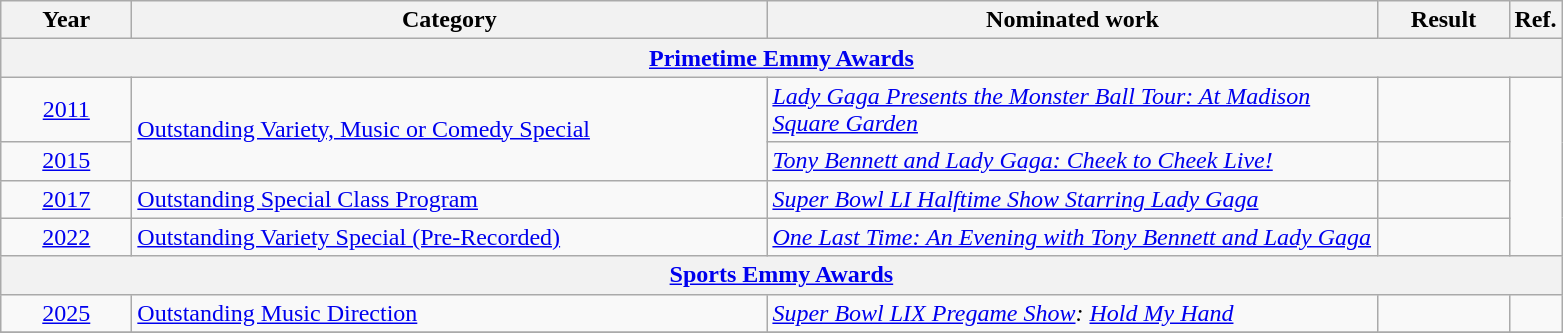<table class=wikitable>
<tr>
<th scope="col" style="width:5em;">Year</th>
<th scope="col" style="width:26em;">Category</th>
<th scope="col" style="width:25em;">Nominated work</th>
<th scope="col" style="width:5em;">Result</th>
<th>Ref.</th>
</tr>
<tr>
<th align="center" colspan="5"><a href='#'>Primetime Emmy Awards</a></th>
</tr>
<tr>
<td align="center"><a href='#'>2011</a></td>
<td rowspan="2"><a href='#'>Outstanding Variety, Music or Comedy Special</a></td>
<td><em><a href='#'>Lady Gaga Presents the Monster Ball Tour: At Madison Square Garden</a></em></td>
<td></td>
<td style="text-align:center;" rowspan="4"></td>
</tr>
<tr>
<td align="center"><a href='#'>2015</a></td>
<td><em><a href='#'>Tony Bennett and Lady Gaga: Cheek to Cheek Live!</a></em></td>
<td></td>
</tr>
<tr>
<td align="center"><a href='#'>2017</a></td>
<td><a href='#'>Outstanding Special Class Program</a></td>
<td><em><a href='#'>Super Bowl LI Halftime Show Starring Lady Gaga</a></em></td>
<td></td>
</tr>
<tr>
<td align="center"><a href='#'>2022</a></td>
<td><a href='#'>Outstanding Variety Special (Pre-Recorded)</a></td>
<td><em><a href='#'>One Last Time: An Evening with Tony Bennett and Lady Gaga</a></em></td>
<td></td>
</tr>
<tr>
<th align="center" colspan="5"><a href='#'>Sports Emmy Awards</a></th>
</tr>
<tr>
<td align="center"><a href='#'>2025</a></td>
<td><a href='#'>Outstanding Music Direction</a></td>
<td><em><a href='#'>Super Bowl LIX Pregame Show</a>: <a href='#'>Hold My Hand</a></em></td>
<td></td>
<td style="text-align:center;"></td>
</tr>
<tr>
</tr>
</table>
